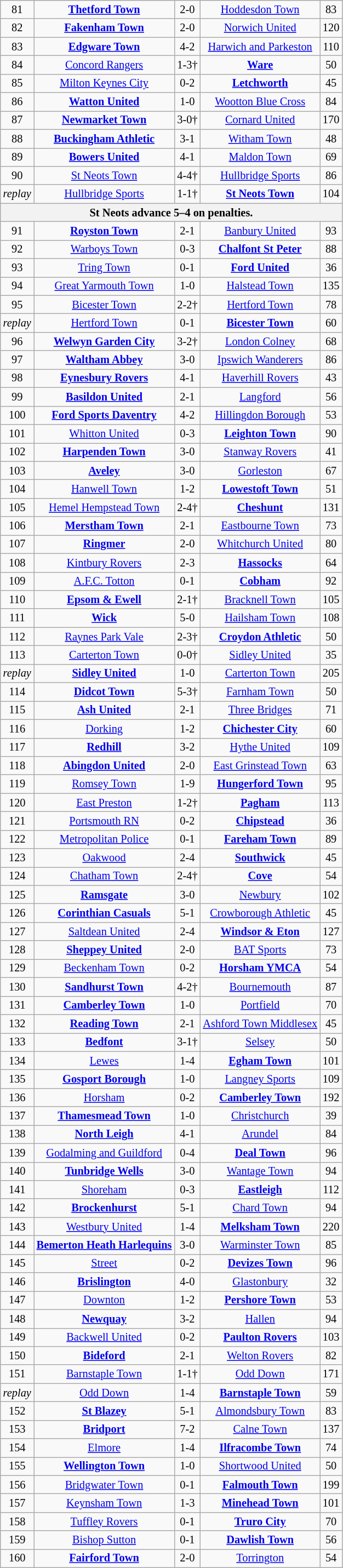<table class="wikitable" style="text-align: center; font-size:85%">
<tr>
<td>81</td>
<td><strong><a href='#'>Thetford Town</a></strong></td>
<td>2-0</td>
<td><a href='#'>Hoddesdon Town</a></td>
<td>83</td>
</tr>
<tr>
<td>82</td>
<td><strong><a href='#'>Fakenham Town</a></strong></td>
<td>2-0</td>
<td><a href='#'>Norwich United</a></td>
<td>120</td>
</tr>
<tr>
<td>83</td>
<td><strong><a href='#'>Edgware Town</a></strong></td>
<td>4-2</td>
<td><a href='#'>Harwich and Parkeston</a></td>
<td>110</td>
</tr>
<tr>
<td>84</td>
<td><a href='#'>Concord Rangers</a></td>
<td>1-3†</td>
<td><strong><a href='#'>Ware</a></strong></td>
<td>50</td>
</tr>
<tr>
<td>85</td>
<td><a href='#'>Milton Keynes City</a></td>
<td>0-2</td>
<td><strong><a href='#'>Letchworth</a></strong></td>
<td>45</td>
</tr>
<tr>
<td>86</td>
<td><strong><a href='#'>Watton United</a></strong></td>
<td>1-0</td>
<td><a href='#'>Wootton Blue Cross</a></td>
<td>84</td>
</tr>
<tr>
<td>87</td>
<td><strong><a href='#'>Newmarket Town</a></strong></td>
<td>3-0†</td>
<td><a href='#'>Cornard United</a></td>
<td>170</td>
</tr>
<tr>
<td>88</td>
<td><strong><a href='#'>Buckingham Athletic</a></strong></td>
<td>3-1</td>
<td><a href='#'>Witham Town</a></td>
<td>48</td>
</tr>
<tr>
<td>89</td>
<td><strong><a href='#'>Bowers United</a></strong></td>
<td>4-1</td>
<td><a href='#'>Maldon Town</a></td>
<td>69</td>
</tr>
<tr>
<td>90</td>
<td><a href='#'>St Neots Town</a></td>
<td>4-4†</td>
<td><a href='#'>Hullbridge Sports</a></td>
<td>86</td>
</tr>
<tr>
<td><em>replay</em></td>
<td><a href='#'>Hullbridge Sports</a></td>
<td>1-1†</td>
<td><strong><a href='#'>St Neots Town</a></strong></td>
<td>104</td>
</tr>
<tr>
<th colspan="5">St Neots advance 5–4 on penalties.</th>
</tr>
<tr>
<td>91</td>
<td><strong><a href='#'>Royston Town</a></strong></td>
<td>2-1</td>
<td><a href='#'>Banbury United</a></td>
<td>93</td>
</tr>
<tr>
<td>92</td>
<td><a href='#'>Warboys Town</a></td>
<td>0-3</td>
<td><strong><a href='#'>Chalfont St Peter</a></strong></td>
<td>88</td>
</tr>
<tr>
<td>93</td>
<td><a href='#'>Tring Town</a></td>
<td>0-1</td>
<td><strong><a href='#'>Ford United</a></strong></td>
<td>36</td>
</tr>
<tr>
<td>94</td>
<td><a href='#'>Great Yarmouth Town</a></td>
<td>1-0</td>
<td><a href='#'>Halstead Town</a></td>
<td>135</td>
</tr>
<tr>
<td>95</td>
<td><a href='#'>Bicester Town</a></td>
<td>2-2†</td>
<td><a href='#'>Hertford Town</a></td>
<td>78</td>
</tr>
<tr>
<td><em>replay</em></td>
<td><a href='#'>Hertford Town</a></td>
<td>0-1</td>
<td><strong><a href='#'>Bicester Town</a></strong></td>
<td>60</td>
</tr>
<tr>
<td>96</td>
<td><strong><a href='#'>Welwyn Garden City</a></strong></td>
<td>3-2†</td>
<td><a href='#'>London Colney</a></td>
<td>68</td>
</tr>
<tr>
<td>97</td>
<td><strong><a href='#'>Waltham Abbey</a></strong></td>
<td>3-0</td>
<td><a href='#'>Ipswich Wanderers</a></td>
<td>86</td>
</tr>
<tr>
<td>98</td>
<td><strong><a href='#'>Eynesbury Rovers</a></strong></td>
<td>4-1</td>
<td><a href='#'>Haverhill Rovers</a></td>
<td>43</td>
</tr>
<tr>
<td>99</td>
<td><strong><a href='#'>Basildon United</a></strong></td>
<td>2-1</td>
<td><a href='#'>Langford</a></td>
<td>56</td>
</tr>
<tr>
<td>100</td>
<td><strong><a href='#'>Ford Sports Daventry</a></strong></td>
<td>4-2</td>
<td><a href='#'>Hillingdon Borough</a></td>
<td>53</td>
</tr>
<tr>
<td>101</td>
<td><a href='#'>Whitton United</a></td>
<td>0-3</td>
<td><strong><a href='#'>Leighton Town</a></strong></td>
<td>90</td>
</tr>
<tr>
<td>102</td>
<td><strong><a href='#'>Harpenden Town</a></strong></td>
<td>3-0</td>
<td><a href='#'>Stanway Rovers</a></td>
<td>41</td>
</tr>
<tr>
<td>103</td>
<td><strong><a href='#'>Aveley</a></strong></td>
<td>3-0</td>
<td><a href='#'>Gorleston</a></td>
<td>67</td>
</tr>
<tr>
<td>104</td>
<td><a href='#'>Hanwell Town</a></td>
<td>1-2</td>
<td><strong><a href='#'>Lowestoft Town</a></strong></td>
<td>51</td>
</tr>
<tr>
<td>105</td>
<td><a href='#'>Hemel Hempstead Town</a></td>
<td>2-4†</td>
<td><strong><a href='#'>Cheshunt</a></strong></td>
<td>131</td>
</tr>
<tr>
<td>106</td>
<td><strong><a href='#'>Merstham Town</a></strong></td>
<td>2-1</td>
<td><a href='#'>Eastbourne Town</a></td>
<td>73</td>
</tr>
<tr>
<td>107</td>
<td><strong><a href='#'>Ringmer</a></strong></td>
<td>2-0</td>
<td><a href='#'>Whitchurch United</a></td>
<td>80</td>
</tr>
<tr>
<td>108</td>
<td><a href='#'>Kintbury Rovers</a></td>
<td>2-3</td>
<td><strong><a href='#'>Hassocks</a></strong></td>
<td>64</td>
</tr>
<tr>
<td>109</td>
<td><a href='#'>A.F.C. Totton</a></td>
<td>0-1</td>
<td><strong><a href='#'>Cobham</a></strong></td>
<td>92</td>
</tr>
<tr>
<td>110</td>
<td><strong><a href='#'>Epsom & Ewell</a></strong></td>
<td>2-1†</td>
<td><a href='#'>Bracknell Town</a></td>
<td>105</td>
</tr>
<tr>
<td>111</td>
<td><strong><a href='#'>Wick</a></strong></td>
<td>5-0</td>
<td><a href='#'>Hailsham Town</a></td>
<td>108</td>
</tr>
<tr>
<td>112</td>
<td><a href='#'>Raynes Park Vale</a></td>
<td>2-3†</td>
<td><strong><a href='#'>Croydon Athletic</a></strong></td>
<td>50</td>
</tr>
<tr>
<td>113</td>
<td><a href='#'>Carterton Town</a></td>
<td>0-0†</td>
<td><a href='#'>Sidley United</a></td>
<td>35</td>
</tr>
<tr>
<td><em>replay</em></td>
<td><strong><a href='#'>Sidley United</a></strong></td>
<td>1-0</td>
<td><a href='#'>Carterton Town</a></td>
<td>205</td>
</tr>
<tr>
<td>114</td>
<td><strong><a href='#'>Didcot Town</a></strong></td>
<td>5-3†</td>
<td><a href='#'>Farnham Town</a></td>
<td>50</td>
</tr>
<tr>
<td>115</td>
<td><strong><a href='#'>Ash United</a></strong></td>
<td>2-1</td>
<td><a href='#'>Three Bridges</a></td>
<td>71</td>
</tr>
<tr>
<td>116</td>
<td><a href='#'>Dorking</a></td>
<td>1-2</td>
<td><strong><a href='#'>Chichester City</a></strong></td>
<td>60</td>
</tr>
<tr>
<td>117</td>
<td><strong><a href='#'>Redhill</a></strong></td>
<td>3-2</td>
<td><a href='#'>Hythe United</a></td>
<td>109</td>
</tr>
<tr>
<td>118</td>
<td><strong><a href='#'>Abingdon United</a></strong></td>
<td>2-0</td>
<td><a href='#'>East Grinstead Town</a></td>
<td>63</td>
</tr>
<tr>
<td>119</td>
<td><a href='#'>Romsey Town</a></td>
<td>1-9</td>
<td><strong><a href='#'>Hungerford Town</a></strong></td>
<td>95</td>
</tr>
<tr>
<td>120</td>
<td><a href='#'>East Preston</a></td>
<td>1-2†</td>
<td><strong><a href='#'>Pagham</a></strong></td>
<td>113</td>
</tr>
<tr>
<td>121</td>
<td><a href='#'>Portsmouth RN</a></td>
<td>0-2</td>
<td><strong><a href='#'>Chipstead</a></strong></td>
<td>36</td>
</tr>
<tr>
<td>122</td>
<td><a href='#'>Metropolitan Police</a></td>
<td>0-1</td>
<td><strong><a href='#'>Fareham Town</a></strong></td>
<td>89</td>
</tr>
<tr>
<td>123</td>
<td><a href='#'>Oakwood</a></td>
<td>2-4</td>
<td><strong><a href='#'>Southwick</a></strong></td>
<td>45</td>
</tr>
<tr>
<td>124</td>
<td><a href='#'>Chatham Town</a></td>
<td>2-4†</td>
<td><strong><a href='#'>Cove</a></strong></td>
<td>54</td>
</tr>
<tr>
<td>125</td>
<td><strong><a href='#'>Ramsgate</a></strong></td>
<td>3-0</td>
<td><a href='#'>Newbury</a></td>
<td>102</td>
</tr>
<tr>
<td>126</td>
<td><strong><a href='#'>Corinthian Casuals</a></strong></td>
<td>5-1</td>
<td><a href='#'>Crowborough Athletic</a></td>
<td>45</td>
</tr>
<tr>
<td>127</td>
<td><a href='#'>Saltdean United</a></td>
<td>2-4</td>
<td><strong><a href='#'>Windsor & Eton</a></strong></td>
<td>127</td>
</tr>
<tr>
<td>128</td>
<td><strong><a href='#'>Sheppey United</a></strong></td>
<td>2-0</td>
<td><a href='#'>BAT Sports</a></td>
<td>73</td>
</tr>
<tr>
<td>129</td>
<td><a href='#'>Beckenham Town</a></td>
<td>0-2</td>
<td><strong><a href='#'>Horsham YMCA</a></strong></td>
<td>54</td>
</tr>
<tr>
<td>130</td>
<td><strong><a href='#'>Sandhurst Town</a></strong></td>
<td>4-2†</td>
<td><a href='#'>Bournemouth</a></td>
<td>87</td>
</tr>
<tr>
<td>131</td>
<td><strong><a href='#'>Camberley Town</a></strong></td>
<td>1-0</td>
<td><a href='#'>Portfield</a></td>
<td>70</td>
</tr>
<tr>
<td>132</td>
<td><strong><a href='#'>Reading Town</a></strong></td>
<td>2-1</td>
<td><a href='#'>Ashford Town Middlesex</a></td>
<td>45</td>
</tr>
<tr>
<td>133</td>
<td><strong><a href='#'>Bedfont</a></strong></td>
<td>3-1†</td>
<td><a href='#'>Selsey</a></td>
<td>50</td>
</tr>
<tr>
<td>134</td>
<td><a href='#'>Lewes</a></td>
<td>1-4</td>
<td><strong><a href='#'>Egham Town</a></strong></td>
<td>101</td>
</tr>
<tr>
<td>135</td>
<td><strong><a href='#'>Gosport Borough</a></strong></td>
<td>1-0</td>
<td><a href='#'>Langney Sports</a></td>
<td>109</td>
</tr>
<tr>
<td>136</td>
<td><a href='#'>Horsham</a></td>
<td>0-2</td>
<td><strong><a href='#'>Camberley Town</a></strong></td>
<td>192</td>
</tr>
<tr>
<td>137</td>
<td><strong><a href='#'>Thamesmead Town</a></strong></td>
<td>1-0</td>
<td><a href='#'>Christchurch</a></td>
<td>39</td>
</tr>
<tr>
<td>138</td>
<td><strong><a href='#'>North Leigh</a></strong></td>
<td>4-1</td>
<td><a href='#'>Arundel</a></td>
<td>84</td>
</tr>
<tr>
<td>139</td>
<td><a href='#'>Godalming and Guildford</a></td>
<td>0-4</td>
<td><strong><a href='#'>Deal Town</a></strong></td>
<td>96</td>
</tr>
<tr>
<td>140</td>
<td><strong><a href='#'>Tunbridge Wells</a></strong></td>
<td>3-0</td>
<td><a href='#'>Wantage Town</a></td>
<td>94</td>
</tr>
<tr>
<td>141</td>
<td><a href='#'>Shoreham</a></td>
<td>0-3</td>
<td><strong><a href='#'>Eastleigh</a></strong></td>
<td>112</td>
</tr>
<tr>
<td>142</td>
<td><strong><a href='#'>Brockenhurst</a></strong></td>
<td>5-1</td>
<td><a href='#'>Chard Town</a></td>
<td>94</td>
</tr>
<tr>
<td>143</td>
<td><a href='#'>Westbury United</a></td>
<td>1-4</td>
<td><strong><a href='#'>Melksham Town</a></strong></td>
<td>220</td>
</tr>
<tr>
<td>144</td>
<td><strong><a href='#'>Bemerton Heath Harlequins</a></strong></td>
<td>3-0</td>
<td><a href='#'>Warminster Town</a></td>
<td>85</td>
</tr>
<tr>
<td>145</td>
<td><a href='#'>Street</a></td>
<td>0-2</td>
<td><strong><a href='#'>Devizes Town</a></strong></td>
<td>96</td>
</tr>
<tr>
<td>146</td>
<td><strong><a href='#'>Brislington</a></strong></td>
<td>4-0</td>
<td><a href='#'>Glastonbury</a></td>
<td>32</td>
</tr>
<tr>
<td>147</td>
<td><a href='#'>Downton</a></td>
<td>1-2</td>
<td><strong><a href='#'>Pershore Town</a></strong></td>
<td>53</td>
</tr>
<tr>
<td>148</td>
<td><strong><a href='#'>Newquay</a></strong></td>
<td>3-2</td>
<td><a href='#'>Hallen</a></td>
<td>94</td>
</tr>
<tr>
<td>149</td>
<td><a href='#'>Backwell United</a></td>
<td>0-2</td>
<td><strong><a href='#'>Paulton Rovers</a></strong></td>
<td>103</td>
</tr>
<tr>
<td>150</td>
<td><strong><a href='#'>Bideford</a></strong></td>
<td>2-1</td>
<td><a href='#'>Welton Rovers</a></td>
<td>82</td>
</tr>
<tr>
<td>151</td>
<td><a href='#'>Barnstaple Town</a></td>
<td>1-1†</td>
<td><a href='#'>Odd Down</a></td>
<td>171</td>
</tr>
<tr>
<td><em>replay</em></td>
<td><a href='#'>Odd Down</a></td>
<td>1-4</td>
<td><strong><a href='#'>Barnstaple Town</a></strong></td>
<td>59</td>
</tr>
<tr>
<td>152</td>
<td><strong><a href='#'>St Blazey</a></strong></td>
<td>5-1</td>
<td><a href='#'>Almondsbury Town</a></td>
<td>83</td>
</tr>
<tr>
<td>153</td>
<td><strong><a href='#'>Bridport</a></strong></td>
<td>7-2</td>
<td><a href='#'>Calne Town</a></td>
<td>137</td>
</tr>
<tr>
<td>154</td>
<td><a href='#'>Elmore</a></td>
<td>1-4</td>
<td><strong><a href='#'>Ilfracombe Town</a></strong></td>
<td>74</td>
</tr>
<tr>
<td>155</td>
<td><strong><a href='#'>Wellington Town</a></strong></td>
<td>1-0</td>
<td><a href='#'>Shortwood United</a></td>
<td>50</td>
</tr>
<tr>
<td>156</td>
<td><a href='#'>Bridgwater Town</a></td>
<td>0-1</td>
<td><strong><a href='#'>Falmouth Town</a></strong></td>
<td>199</td>
</tr>
<tr>
<td>157</td>
<td><a href='#'>Keynsham Town</a></td>
<td>1-3</td>
<td><strong><a href='#'>Minehead Town</a></strong></td>
<td>101</td>
</tr>
<tr>
<td>158</td>
<td><a href='#'>Tuffley Rovers</a></td>
<td>0-1</td>
<td><strong><a href='#'>Truro City</a></strong></td>
<td>70</td>
</tr>
<tr>
<td>159</td>
<td><a href='#'>Bishop Sutton</a></td>
<td>0-1</td>
<td><strong><a href='#'>Dawlish Town</a></strong></td>
<td>56</td>
</tr>
<tr>
<td>160</td>
<td><strong><a href='#'>Fairford Town</a></strong></td>
<td>2-0</td>
<td><a href='#'>Torrington</a></td>
<td>54</td>
</tr>
</table>
